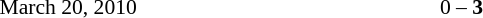<table style="font-size:90%">
<tr>
<td width=100>March 20, 2010</td>
<td width=150 align=right></td>
<td width=100 align=center>0 – <strong>3</strong></td>
<td width=150><strong></strong></td>
</tr>
<tr>
</tr>
</table>
